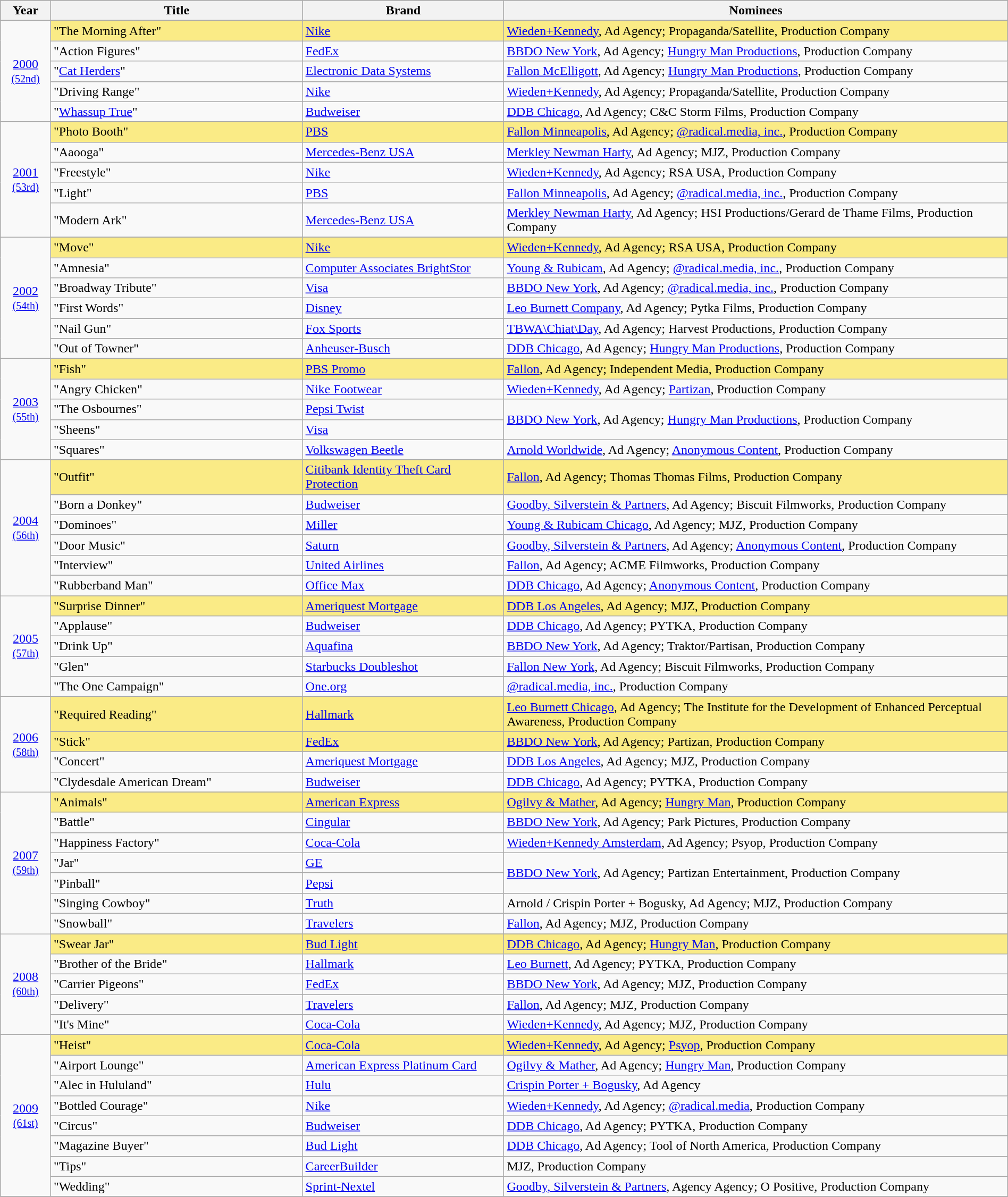<table class="wikitable" style="width:100%">
<tr bgcolor="#bebebe">
<th width="5%">Year</th>
<th width="25%">Title</th>
<th width="20%">Brand</th>
<th width="50%">Nominees</th>
</tr>
<tr>
<td rowspan=6 style="text-align:center"><a href='#'>2000</a><br><small><a href='#'>(52nd)</a></small><br></td>
</tr>
<tr style="background:#FAEB86">
<td>"The Morning After"</td>
<td><a href='#'>Nike</a></td>
<td><a href='#'>Wieden+Kennedy</a>, Ad Agency; Propaganda/Satellite, Production Company</td>
</tr>
<tr>
<td>"Action Figures"</td>
<td><a href='#'>FedEx</a></td>
<td><a href='#'>BBDO New York</a>, Ad Agency; <a href='#'>Hungry Man Productions</a>, Production Company</td>
</tr>
<tr>
<td>"<a href='#'>Cat Herders</a>"</td>
<td><a href='#'>Electronic Data Systems</a></td>
<td><a href='#'>Fallon McElligott</a>, Ad Agency; <a href='#'>Hungry Man Productions</a>, Production Company</td>
</tr>
<tr>
<td>"Driving Range"</td>
<td><a href='#'>Nike</a></td>
<td><a href='#'>Wieden+Kennedy</a>, Ad Agency; Propaganda/Satellite, Production Company</td>
</tr>
<tr>
<td>"<a href='#'>Whassup True</a>"</td>
<td><a href='#'>Budweiser</a></td>
<td><a href='#'>DDB Chicago</a>, Ad Agency; C&C Storm Films, Production Company</td>
</tr>
<tr>
<td rowspan=6 style="text-align:center"><a href='#'>2001</a><br><small><a href='#'>(53rd)</a></small><br></td>
</tr>
<tr style="background:#FAEB86">
<td>"Photo Booth"</td>
<td><a href='#'>PBS</a></td>
<td><a href='#'>Fallon Minneapolis</a>, Ad Agency; <a href='#'>@radical.media, inc.</a>, Production Company</td>
</tr>
<tr>
<td>"Aaooga"</td>
<td><a href='#'>Mercedes-Benz USA</a></td>
<td><a href='#'>Merkley Newman Harty</a>, Ad Agency; MJZ, Production Company</td>
</tr>
<tr>
<td>"Freestyle"</td>
<td><a href='#'>Nike</a></td>
<td><a href='#'>Wieden+Kennedy</a>, Ad Agency; RSA USA, Production Company</td>
</tr>
<tr>
<td>"Light"</td>
<td><a href='#'>PBS</a></td>
<td><a href='#'>Fallon Minneapolis</a>, Ad Agency; <a href='#'>@radical.media, inc.</a>, Production Company</td>
</tr>
<tr>
<td>"Modern Ark"</td>
<td><a href='#'>Mercedes-Benz USA</a></td>
<td><a href='#'>Merkley Newman Harty</a>, Ad Agency; HSI Productions/Gerard de Thame Films, Production Company</td>
</tr>
<tr>
<td rowspan=7 style="text-align:center"><a href='#'>2002</a><br><small><a href='#'>(54th)</a></small><br></td>
</tr>
<tr style="background:#FAEB86">
<td>"Move"</td>
<td><a href='#'>Nike</a></td>
<td><a href='#'>Wieden+Kennedy</a>, Ad Agency; RSA USA, Production Company</td>
</tr>
<tr>
<td>"Amnesia"</td>
<td><a href='#'>Computer Associates BrightStor</a></td>
<td><a href='#'>Young & Rubicam</a>, Ad Agency; <a href='#'>@radical.media, inc.</a>, Production Company</td>
</tr>
<tr>
<td>"Broadway Tribute"</td>
<td><a href='#'>Visa</a></td>
<td><a href='#'>BBDO New York</a>, Ad Agency; <a href='#'>@radical.media, inc.</a>, Production Company</td>
</tr>
<tr>
<td>"First Words"</td>
<td><a href='#'>Disney</a></td>
<td><a href='#'>Leo Burnett Company</a>, Ad Agency; Pytka Films, Production Company</td>
</tr>
<tr>
<td>"Nail Gun"</td>
<td><a href='#'>Fox Sports</a></td>
<td><a href='#'>TBWA\Chiat\Day</a>, Ad Agency; Harvest Productions, Production Company</td>
</tr>
<tr>
<td>"Out of Towner"</td>
<td><a href='#'>Anheuser-Busch</a></td>
<td><a href='#'>DDB Chicago</a>, Ad Agency; <a href='#'>Hungry Man Productions</a>, Production Company</td>
</tr>
<tr>
<td rowspan=6 style="text-align:center"><a href='#'>2003</a><br><small><a href='#'>(55th)</a></small><br></td>
</tr>
<tr style="background:#FAEB86">
<td>"Fish"</td>
<td><a href='#'>PBS Promo</a></td>
<td><a href='#'>Fallon</a>, Ad Agency; Independent Media, Production Company</td>
</tr>
<tr>
<td>"Angry Chicken"</td>
<td><a href='#'>Nike Footwear</a></td>
<td><a href='#'>Wieden+Kennedy</a>, Ad Agency; <a href='#'>Partizan</a>, Production Company</td>
</tr>
<tr>
<td>"The Osbournes"</td>
<td><a href='#'>Pepsi Twist</a></td>
<td rowspan=2><a href='#'>BBDO New York</a>, Ad Agency; <a href='#'>Hungry Man Productions</a>, Production Company</td>
</tr>
<tr>
<td>"Sheens"</td>
<td><a href='#'>Visa</a></td>
</tr>
<tr>
<td>"Squares"</td>
<td><a href='#'>Volkswagen Beetle</a></td>
<td><a href='#'>Arnold Worldwide</a>, Ad Agency; <a href='#'>Anonymous Content</a>, Production Company</td>
</tr>
<tr>
<td rowspan=7 style="text-align:center"><a href='#'>2004</a><br><small><a href='#'>(56th)</a></small><br></td>
</tr>
<tr style="background:#FAEB86">
<td>"Outfit"</td>
<td><a href='#'>Citibank Identity Theft Card Protection</a></td>
<td><a href='#'>Fallon</a>, Ad Agency; Thomas Thomas Films, Production Company</td>
</tr>
<tr>
<td>"Born a Donkey"</td>
<td><a href='#'>Budweiser</a></td>
<td><a href='#'>Goodby, Silverstein & Partners</a>, Ad Agency; Biscuit Filmworks, Production Company</td>
</tr>
<tr>
<td>"Dominoes"</td>
<td><a href='#'>Miller</a></td>
<td><a href='#'>Young & Rubicam Chicago</a>, Ad Agency; MJZ, Production Company</td>
</tr>
<tr>
<td>"Door Music"</td>
<td><a href='#'>Saturn</a></td>
<td><a href='#'>Goodby, Silverstein & Partners</a>, Ad Agency; <a href='#'>Anonymous Content</a>, Production Company</td>
</tr>
<tr>
<td>"Interview"</td>
<td><a href='#'>United Airlines</a></td>
<td><a href='#'>Fallon</a>, Ad Agency; ACME Filmworks, Production Company</td>
</tr>
<tr>
<td>"Rubberband Man"</td>
<td><a href='#'>Office Max</a></td>
<td><a href='#'>DDB Chicago</a>, Ad Agency; <a href='#'>Anonymous Content</a>, Production Company</td>
</tr>
<tr>
<td rowspan=6 style="text-align:center"><a href='#'>2005</a><br><small><a href='#'>(57th)</a></small><br></td>
</tr>
<tr style="background:#FAEB86">
<td>"Surprise Dinner"</td>
<td><a href='#'>Ameriquest Mortgage</a></td>
<td><a href='#'>DDB Los Angeles</a>, Ad Agency; MJZ, Production Company</td>
</tr>
<tr>
<td>"Applause"</td>
<td><a href='#'>Budweiser</a></td>
<td><a href='#'>DDB Chicago</a>, Ad Agency; PYTKA, Production Company</td>
</tr>
<tr>
<td>"Drink Up"</td>
<td><a href='#'>Aquafina</a></td>
<td><a href='#'>BBDO New York</a>, Ad Agency; Traktor/Partisan, Production Company</td>
</tr>
<tr>
<td>"Glen"</td>
<td><a href='#'>Starbucks Doubleshot</a></td>
<td><a href='#'>Fallon New York</a>, Ad Agency; Biscuit Filmworks, Production Company</td>
</tr>
<tr>
<td>"The One Campaign"</td>
<td><a href='#'>One.org</a></td>
<td><a href='#'>@radical.media, inc.</a>, Production Company</td>
</tr>
<tr>
<td rowspan=5 style="text-align:center"><a href='#'>2006</a><br><small><a href='#'>(58th)</a></small><br></td>
</tr>
<tr style="background:#FAEB86">
<td>"Required Reading"</td>
<td><a href='#'>Hallmark</a></td>
<td><a href='#'>Leo Burnett Chicago</a>, Ad Agency; The Institute for the Development of Enhanced Perceptual Awareness, Production Company</td>
</tr>
<tr style="background:#FAEB86">
<td>"Stick"</td>
<td><a href='#'>FedEx</a></td>
<td><a href='#'>BBDO New York</a>, Ad Agency; Partizan, Production Company</td>
</tr>
<tr>
<td>"Concert"</td>
<td><a href='#'>Ameriquest Mortgage</a></td>
<td><a href='#'>DDB Los Angeles</a>, Ad Agency; MJZ, Production Company</td>
</tr>
<tr>
<td>"Clydesdale American Dream"</td>
<td><a href='#'>Budweiser</a></td>
<td><a href='#'>DDB Chicago</a>, Ad Agency; PYTKA, Production Company</td>
</tr>
<tr>
<td rowspan=8 style="text-align:center"><a href='#'>2007</a><br><small><a href='#'>(59th)</a></small><br></td>
</tr>
<tr style="background:#FAEB86">
<td>"Animals"</td>
<td><a href='#'>American Express</a></td>
<td><a href='#'>Ogilvy & Mather</a>, Ad Agency; <a href='#'>Hungry Man</a>, Production Company</td>
</tr>
<tr>
<td>"Battle"</td>
<td><a href='#'>Cingular</a></td>
<td><a href='#'>BBDO New York</a>, Ad Agency; Park Pictures, Production Company</td>
</tr>
<tr>
<td>"Happiness Factory"</td>
<td><a href='#'>Coca-Cola</a></td>
<td><a href='#'>Wieden+Kennedy Amsterdam</a>, Ad Agency; Psyop, Production Company</td>
</tr>
<tr>
<td>"Jar"</td>
<td><a href='#'>GE</a></td>
<td rowspan=2><a href='#'>BBDO New York</a>, Ad Agency; Partizan Entertainment, Production Company</td>
</tr>
<tr>
<td>"Pinball"</td>
<td><a href='#'>Pepsi</a></td>
</tr>
<tr>
<td>"Singing Cowboy"</td>
<td><a href='#'>Truth</a></td>
<td>Arnold / Crispin Porter + Bogusky, Ad Agency; MJZ, Production Company</td>
</tr>
<tr>
<td>"Snowball"</td>
<td><a href='#'>Travelers</a></td>
<td><a href='#'>Fallon</a>, Ad Agency; MJZ, Production Company</td>
</tr>
<tr>
<td rowspan=6 style="text-align:center"><a href='#'>2008</a><br><small><a href='#'>(60th)</a></small><br></td>
</tr>
<tr style="background:#FAEB86">
<td>"Swear Jar"</td>
<td><a href='#'>Bud Light</a></td>
<td><a href='#'>DDB Chicago</a>, Ad Agency; <a href='#'>Hungry Man</a>, Production Company</td>
</tr>
<tr>
<td>"Brother of the Bride"</td>
<td><a href='#'>Hallmark</a></td>
<td><a href='#'>Leo Burnett</a>, Ad Agency; PYTKA, Production Company</td>
</tr>
<tr>
<td>"Carrier Pigeons"</td>
<td><a href='#'>FedEx</a></td>
<td><a href='#'>BBDO New York</a>, Ad Agency; MJZ, Production Company</td>
</tr>
<tr>
<td>"Delivery"</td>
<td><a href='#'>Travelers</a></td>
<td><a href='#'>Fallon</a>, Ad Agency; MJZ, Production Company</td>
</tr>
<tr>
<td>"It's Mine"</td>
<td><a href='#'>Coca-Cola</a></td>
<td><a href='#'>Wieden+Kennedy</a>, Ad Agency; MJZ, Production Company</td>
</tr>
<tr>
<td rowspan=9 style="text-align:center"><a href='#'>2009</a><br><small><a href='#'>(61st)</a></small><br></td>
</tr>
<tr style="background:#FAEB86">
<td>"Heist"</td>
<td><a href='#'>Coca-Cola</a></td>
<td><a href='#'>Wieden+Kennedy</a>, Ad Agency; <a href='#'>Psyop</a>, Production Company</td>
</tr>
<tr>
<td>"Airport Lounge"</td>
<td><a href='#'>American Express Platinum Card</a></td>
<td><a href='#'>Ogilvy & Mather</a>, Ad Agency; <a href='#'>Hungry Man</a>, Production Company</td>
</tr>
<tr>
<td>"Alec in Hululand"</td>
<td><a href='#'>Hulu</a></td>
<td><a href='#'>Crispin Porter + Bogusky</a>, Ad Agency</td>
</tr>
<tr>
<td>"Bottled Courage"</td>
<td><a href='#'>Nike</a></td>
<td><a href='#'>Wieden+Kennedy</a>, Ad Agency; <a href='#'>@radical.media</a>, Production Company</td>
</tr>
<tr>
<td>"Circus"</td>
<td><a href='#'>Budweiser</a></td>
<td><a href='#'>DDB Chicago</a>, Ad Agency; PYTKA, Production Company</td>
</tr>
<tr>
<td>"Magazine Buyer"</td>
<td><a href='#'>Bud Light</a></td>
<td><a href='#'>DDB Chicago</a>, Ad Agency; Tool of North America, Production Company</td>
</tr>
<tr>
<td>"Tips"</td>
<td><a href='#'>CareerBuilder</a></td>
<td>MJZ, Production Company</td>
</tr>
<tr>
<td>"Wedding"</td>
<td><a href='#'>Sprint-Nextel</a></td>
<td><a href='#'>Goodby, Silverstein & Partners</a>, Agency Agency; O Positive, Production Company</td>
</tr>
<tr>
</tr>
</table>
